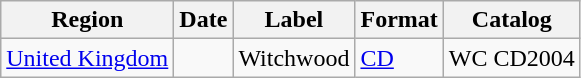<table class="wikitable">
<tr>
<th>Region</th>
<th>Date</th>
<th>Label</th>
<th>Format</th>
<th>Catalog</th>
</tr>
<tr>
<td><a href='#'>United Kingdom</a></td>
<td></td>
<td>Witchwood</td>
<td><a href='#'>CD</a></td>
<td>WC CD2004</td>
</tr>
</table>
